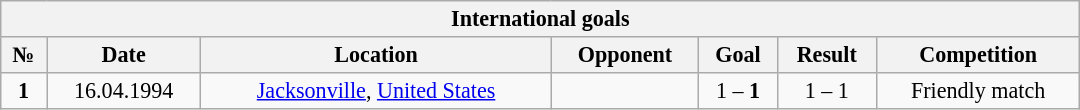<table class="wikitable" style=" text-align:center; font-size:92%;" width="57%">
<tr>
<th colspan=7>International goals</th>
</tr>
<tr>
<th>№</th>
<th>Date</th>
<th>Location</th>
<th>Opponent</th>
<th>Goal</th>
<th>Result</th>
<th>Competition</th>
</tr>
<tr>
<td><strong>1</strong></td>
<td>16.04.1994</td>
<td><a href='#'>Jacksonville</a>, <a href='#'>United States</a></td>
<td></td>
<td>1 – <strong>1</strong> </td>
<td>1 – 1</td>
<td>Friendly match</td>
</tr>
</table>
